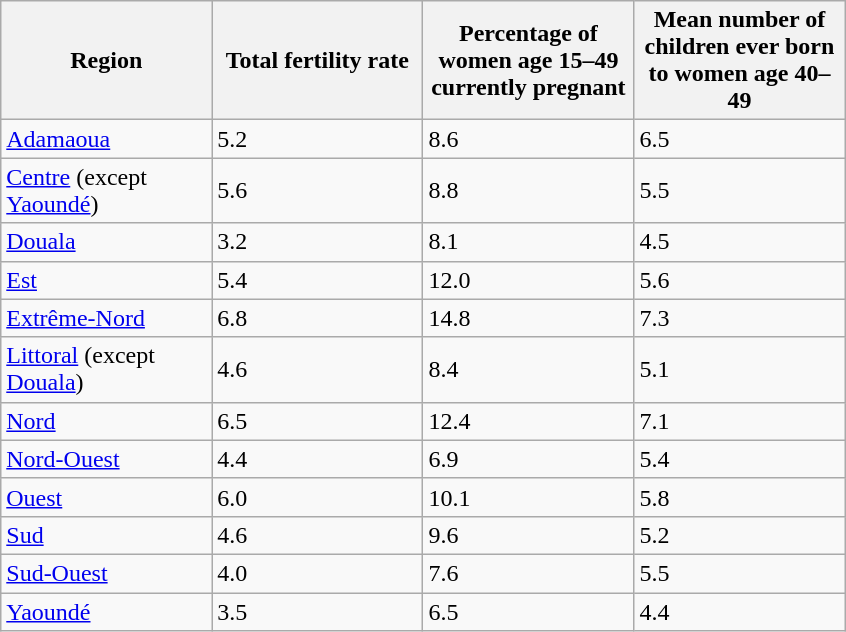<table class="wikitable sortable">
<tr>
<th style="width:100pt;">Region</th>
<th style="width:100pt;">Total fertility rate</th>
<th style="width:100pt;">Percentage of women age 15–49 currently pregnant</th>
<th style="width:100pt;">Mean number of children ever born to women age 40–49</th>
</tr>
<tr>
<td><a href='#'>Adamaoua</a></td>
<td>5.2</td>
<td>8.6</td>
<td>6.5</td>
</tr>
<tr>
<td><a href='#'>Centre</a> (except <a href='#'>Yaoundé</a>)</td>
<td>5.6</td>
<td>8.8</td>
<td>5.5</td>
</tr>
<tr>
<td><a href='#'>Douala</a></td>
<td>3.2</td>
<td>8.1</td>
<td>4.5</td>
</tr>
<tr>
<td><a href='#'>Est</a></td>
<td>5.4</td>
<td>12.0</td>
<td>5.6</td>
</tr>
<tr>
<td><a href='#'>Extrême-Nord</a></td>
<td>6.8</td>
<td>14.8</td>
<td>7.3</td>
</tr>
<tr>
<td><a href='#'>Littoral</a> (except <a href='#'>Douala</a>)</td>
<td>4.6</td>
<td>8.4</td>
<td>5.1</td>
</tr>
<tr>
<td><a href='#'>Nord</a></td>
<td>6.5</td>
<td>12.4</td>
<td>7.1</td>
</tr>
<tr>
<td><a href='#'>Nord-Ouest</a></td>
<td>4.4</td>
<td>6.9</td>
<td>5.4</td>
</tr>
<tr>
<td><a href='#'>Ouest</a></td>
<td>6.0</td>
<td>10.1</td>
<td>5.8</td>
</tr>
<tr>
<td><a href='#'>Sud</a></td>
<td>4.6</td>
<td>9.6</td>
<td>5.2</td>
</tr>
<tr>
<td><a href='#'>Sud-Ouest</a></td>
<td>4.0</td>
<td>7.6</td>
<td>5.5</td>
</tr>
<tr>
<td><a href='#'>Yaoundé</a></td>
<td>3.5</td>
<td>6.5</td>
<td>4.4</td>
</tr>
</table>
